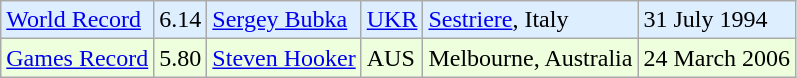<table class="wikitable">
<tr bgcolor = "ddeeff">
<td><a href='#'>World Record</a></td>
<td>6.14</td>
<td><a href='#'>Sergey Bubka</a></td>
<td><a href='#'>UKR</a></td>
<td><a href='#'>Sestriere</a>, Italy</td>
<td>31 July 1994</td>
</tr>
<tr bgcolor = "eeffdd">
<td><a href='#'>Games Record</a></td>
<td>5.80</td>
<td><a href='#'>Steven Hooker</a></td>
<td>AUS</td>
<td>Melbourne, Australia</td>
<td>24 March 2006</td>
</tr>
</table>
